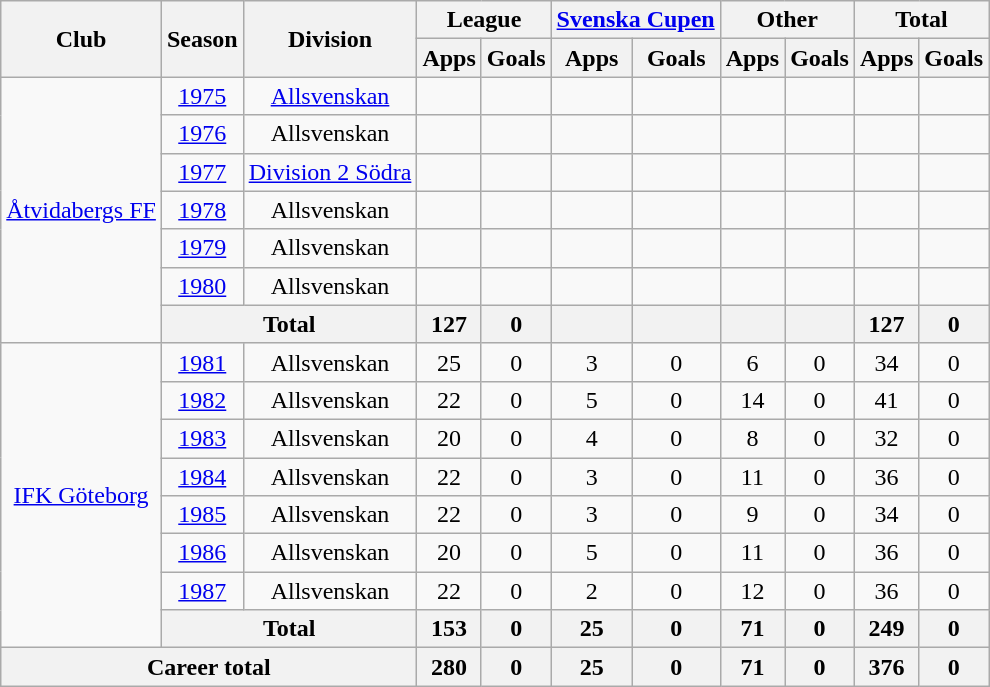<table class="wikitable" style="text-align:center">
<tr>
<th rowspan="2">Club</th>
<th rowspan="2">Season</th>
<th rowspan="2">Division</th>
<th colspan="2">League</th>
<th colspan="2"><a href='#'>Svenska Cupen</a></th>
<th colspan="2">Other</th>
<th colspan="2">Total</th>
</tr>
<tr>
<th>Apps</th>
<th>Goals</th>
<th>Apps</th>
<th>Goals</th>
<th>Apps</th>
<th>Goals</th>
<th>Apps</th>
<th>Goals</th>
</tr>
<tr>
<td rowspan="7"><a href='#'>Åtvidabergs FF</a></td>
<td><a href='#'>1975</a></td>
<td><a href='#'>Allsvenskan</a></td>
<td></td>
<td></td>
<td></td>
<td></td>
<td></td>
<td></td>
<td></td>
<td></td>
</tr>
<tr>
<td><a href='#'>1976</a></td>
<td>Allsvenskan</td>
<td></td>
<td></td>
<td></td>
<td></td>
<td></td>
<td></td>
<td></td>
<td></td>
</tr>
<tr>
<td><a href='#'>1977</a></td>
<td><a href='#'>Division 2 Södra</a></td>
<td></td>
<td></td>
<td></td>
<td></td>
<td></td>
<td></td>
<td></td>
<td></td>
</tr>
<tr>
<td><a href='#'>1978</a></td>
<td>Allsvenskan</td>
<td></td>
<td></td>
<td></td>
<td></td>
<td></td>
<td></td>
<td></td>
<td></td>
</tr>
<tr>
<td><a href='#'>1979</a></td>
<td>Allsvenskan</td>
<td></td>
<td></td>
<td></td>
<td></td>
<td></td>
<td></td>
<td></td>
<td></td>
</tr>
<tr>
<td><a href='#'>1980</a></td>
<td>Allsvenskan</td>
<td></td>
<td></td>
<td></td>
<td></td>
<td></td>
<td></td>
<td></td>
<td></td>
</tr>
<tr>
<th colspan="2">Total</th>
<th>127</th>
<th>0</th>
<th></th>
<th></th>
<th></th>
<th></th>
<th>127</th>
<th>0</th>
</tr>
<tr>
<td rowspan="8"><a href='#'>IFK Göteborg</a></td>
<td><a href='#'>1981</a></td>
<td>Allsvenskan</td>
<td>25</td>
<td>0</td>
<td>3</td>
<td>0</td>
<td>6</td>
<td>0</td>
<td>34</td>
<td>0</td>
</tr>
<tr>
<td><a href='#'>1982</a></td>
<td>Allsvenskan</td>
<td>22</td>
<td>0</td>
<td>5</td>
<td>0</td>
<td>14</td>
<td>0</td>
<td>41</td>
<td>0</td>
</tr>
<tr>
<td><a href='#'>1983</a></td>
<td>Allsvenskan</td>
<td>20</td>
<td>0</td>
<td>4</td>
<td>0</td>
<td>8</td>
<td>0</td>
<td>32</td>
<td>0</td>
</tr>
<tr>
<td><a href='#'>1984</a></td>
<td>Allsvenskan</td>
<td>22</td>
<td>0</td>
<td>3</td>
<td>0</td>
<td>11</td>
<td>0</td>
<td>36</td>
<td>0</td>
</tr>
<tr>
<td><a href='#'>1985</a></td>
<td>Allsvenskan</td>
<td>22</td>
<td>0</td>
<td>3</td>
<td>0</td>
<td>9</td>
<td>0</td>
<td>34</td>
<td>0</td>
</tr>
<tr>
<td><a href='#'>1986</a></td>
<td>Allsvenskan</td>
<td>20</td>
<td>0</td>
<td>5</td>
<td>0</td>
<td>11</td>
<td>0</td>
<td>36</td>
<td>0</td>
</tr>
<tr>
<td><a href='#'>1987</a></td>
<td>Allsvenskan</td>
<td>22</td>
<td>0</td>
<td>2</td>
<td>0</td>
<td>12</td>
<td>0</td>
<td>36</td>
<td>0</td>
</tr>
<tr>
<th colspan="2">Total</th>
<th>153</th>
<th>0</th>
<th>25</th>
<th>0</th>
<th>71</th>
<th>0</th>
<th>249</th>
<th>0</th>
</tr>
<tr>
<th colspan="3">Career total</th>
<th>280</th>
<th>0</th>
<th>25</th>
<th>0</th>
<th>71</th>
<th>0</th>
<th>376</th>
<th>0</th>
</tr>
</table>
